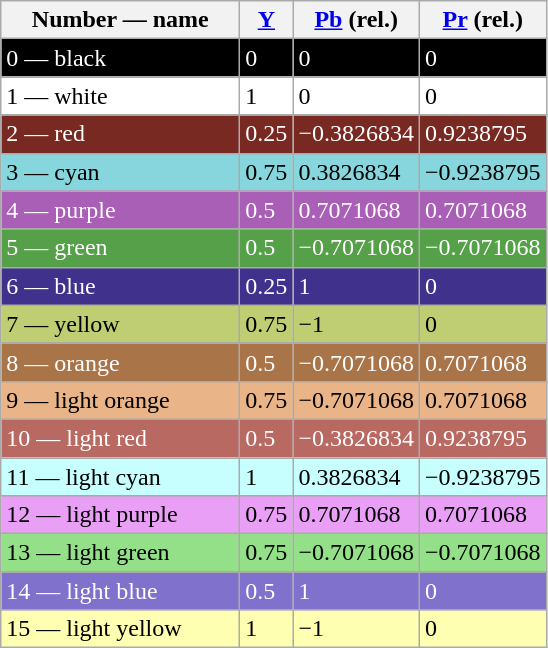<table class="wikitable sortable" style="border-style: none" border="1" cellpadding="5">
<tr>
<th style="width:152px">Number — name</th>
<th><a href='#'>Y</a></th>
<th><a href='#'>Pb</a> (rel.)</th>
<th><a href='#'>Pr</a> (rel.)</th>
</tr>
<tr style="color:white; background:#000;">
<td>0 — black</td>
<td>0</td>
<td>0</td>
<td>0</td>
</tr>
<tr style="color:black; background:#fff;">
<td>1 — white</td>
<td>1</td>
<td>0</td>
<td>0</td>
</tr>
<tr style="color:white; background:#782922;">
<td>2 — red</td>
<td>0.25</td>
<td>−0.3826834</td>
<td>0.9238795</td>
</tr>
<tr style="color:black; background:#87d6dd;">
<td>3 — cyan</td>
<td>0.75</td>
<td>0.3826834</td>
<td>−0.9238795</td>
</tr>
<tr style="color:white; background:#aa5fb6;">
<td>4 — purple</td>
<td>0.5</td>
<td>0.7071068</td>
<td>0.7071068</td>
</tr>
<tr style="color:white; background:#55a049;">
<td>5 — green</td>
<td>0.5</td>
<td>−0.7071068</td>
<td>−0.7071068</td>
</tr>
<tr style="color:white; background:#40318d;">
<td>6 — blue</td>
<td>0.25</td>
<td>1</td>
<td>0</td>
</tr>
<tr style="color:black; background:#bfce72;">
<td>7 — yellow</td>
<td>0.75</td>
<td>−1</td>
<td>0</td>
</tr>
<tr style="color:white; background:#aa7449;">
<td>8 — orange</td>
<td>0.5</td>
<td>−0.7071068</td>
<td>0.7071068</td>
</tr>
<tr style="color:black; background:#eab489;">
<td>9 — light orange</td>
<td>0.75</td>
<td>−0.7071068</td>
<td>0.7071068</td>
</tr>
<tr style="color:white; background:#b86962;">
<td>10 — light red</td>
<td>0.5</td>
<td>−0.3826834</td>
<td>0.9238795</td>
</tr>
<tr style="color:black; background:#c7ffff;">
<td>11 — light cyan</td>
<td>1</td>
<td>0.3826834</td>
<td>−0.9238795</td>
</tr>
<tr style="color:black; background:#ea9ff6;">
<td>12 — light purple</td>
<td>0.75</td>
<td>0.7071068</td>
<td>0.7071068</td>
</tr>
<tr style="color:black; background:#94e089;">
<td>13 — light green</td>
<td>0.75</td>
<td>−0.7071068</td>
<td>−0.7071068</td>
</tr>
<tr style="color:white; background:#8071cc;">
<td>14 — light blue</td>
<td>0.5</td>
<td>1</td>
<td>0</td>
</tr>
<tr style="color:black; background:#ffffb2;">
<td>15 — light yellow</td>
<td>1</td>
<td>−1</td>
<td>0</td>
</tr>
</table>
